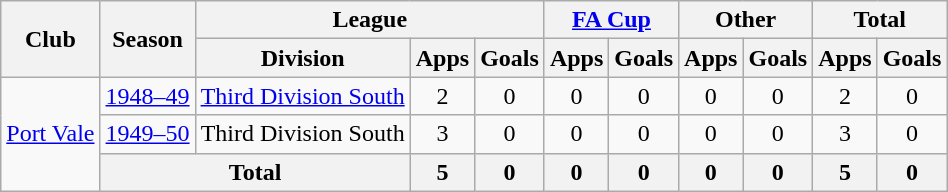<table class="wikitable" style="text-align:center">
<tr>
<th rowspan="2">Club</th>
<th rowspan="2">Season</th>
<th colspan="3">League</th>
<th colspan="2"><a href='#'>FA Cup</a></th>
<th colspan="2">Other</th>
<th colspan="2">Total</th>
</tr>
<tr>
<th>Division</th>
<th>Apps</th>
<th>Goals</th>
<th>Apps</th>
<th>Goals</th>
<th>Apps</th>
<th>Goals</th>
<th>Apps</th>
<th>Goals</th>
</tr>
<tr>
<td rowspan="3"><a href='#'>Port Vale</a></td>
<td><a href='#'>1948–49</a></td>
<td><a href='#'>Third Division South</a></td>
<td>2</td>
<td>0</td>
<td>0</td>
<td>0</td>
<td>0</td>
<td>0</td>
<td>2</td>
<td>0</td>
</tr>
<tr>
<td><a href='#'>1949–50</a></td>
<td>Third Division South</td>
<td>3</td>
<td>0</td>
<td>0</td>
<td>0</td>
<td>0</td>
<td>0</td>
<td>3</td>
<td>0</td>
</tr>
<tr>
<th colspan="2">Total</th>
<th>5</th>
<th>0</th>
<th>0</th>
<th>0</th>
<th>0</th>
<th>0</th>
<th>5</th>
<th>0</th>
</tr>
</table>
